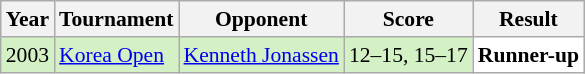<table class="sortable wikitable" style="font-size: 90%;">
<tr>
<th>Year</th>
<th>Tournament</th>
<th>Opponent</th>
<th>Score</th>
<th>Result</th>
</tr>
<tr style="background:#D4F1C5">
<td align="center">2003</td>
<td align="left"><a href='#'>Korea Open</a></td>
<td align="left"> <a href='#'>Kenneth Jonassen</a></td>
<td align="left">12–15, 15–17</td>
<td style="text-align:left; background:white"> <strong>Runner-up</strong></td>
</tr>
</table>
